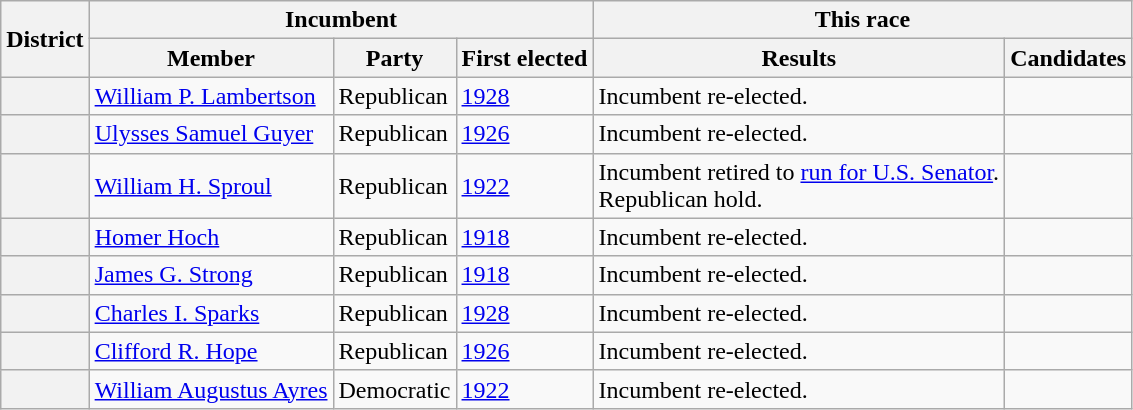<table class=wikitable>
<tr>
<th rowspan=2>District</th>
<th colspan=3>Incumbent</th>
<th colspan=2>This race</th>
</tr>
<tr>
<th>Member</th>
<th>Party</th>
<th>First elected</th>
<th>Results</th>
<th>Candidates</th>
</tr>
<tr>
<th></th>
<td><a href='#'>William P. Lambertson</a></td>
<td>Republican</td>
<td><a href='#'>1928</a></td>
<td>Incumbent re-elected.</td>
<td nowrap></td>
</tr>
<tr>
<th></th>
<td><a href='#'>Ulysses Samuel Guyer</a></td>
<td>Republican</td>
<td><a href='#'>1926</a></td>
<td>Incumbent re-elected.</td>
<td nowrap></td>
</tr>
<tr>
<th></th>
<td><a href='#'>William H. Sproul</a></td>
<td>Republican</td>
<td><a href='#'>1922</a></td>
<td>Incumbent retired to <a href='#'>run for U.S. Senator</a>.<br>Republican hold.</td>
<td nowrap></td>
</tr>
<tr>
<th></th>
<td><a href='#'>Homer Hoch</a></td>
<td>Republican</td>
<td><a href='#'>1918</a></td>
<td>Incumbent re-elected.</td>
<td nowrap></td>
</tr>
<tr>
<th></th>
<td><a href='#'>James G. Strong</a></td>
<td>Republican</td>
<td><a href='#'>1918</a></td>
<td>Incumbent re-elected.</td>
<td nowrap></td>
</tr>
<tr>
<th></th>
<td><a href='#'>Charles I. Sparks</a></td>
<td>Republican</td>
<td><a href='#'>1928</a></td>
<td>Incumbent re-elected.</td>
<td nowrap></td>
</tr>
<tr>
<th></th>
<td><a href='#'>Clifford R. Hope</a></td>
<td>Republican</td>
<td><a href='#'>1926</a></td>
<td>Incumbent re-elected.</td>
<td nowrap></td>
</tr>
<tr>
<th></th>
<td><a href='#'>William Augustus Ayres</a></td>
<td>Democratic</td>
<td><a href='#'>1922</a></td>
<td>Incumbent re-elected.</td>
<td nowrap></td>
</tr>
</table>
